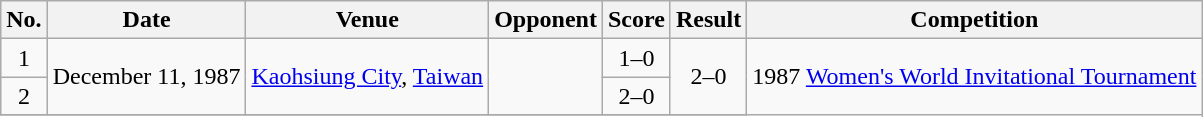<table class="wikitable sortable">
<tr>
<th scope="col">No.</th>
<th scope="col">Date</th>
<th scope="col">Venue</th>
<th scope="col">Opponent</th>
<th scope="col">Score</th>
<th scope="col">Result</th>
<th scope="col">Competition</th>
</tr>
<tr>
<td align="center">1</td>
<td rowspan="2">December 11, 1987</td>
<td rowspan="2"><a href='#'>Kaohsiung City</a>, <a href='#'>Taiwan</a></td>
<td rowspan="2"></td>
<td align="center">1–0</td>
<td rowspan="2" style="text-align:center">2–0</td>
<td rowspan="4">1987 <a href='#'>Women's World Invitational Tournament</a></td>
</tr>
<tr>
<td align="center">2</td>
<td align="center">2–0</td>
</tr>
<tr>
</tr>
</table>
